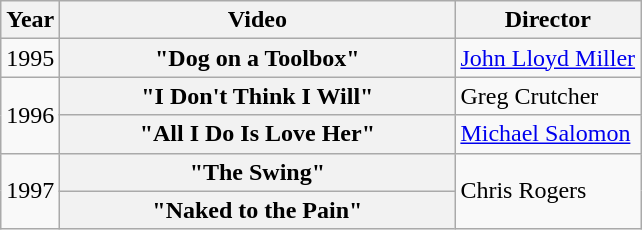<table class="wikitable plainrowheaders">
<tr>
<th>Year</th>
<th style="width:16em;">Video</th>
<th>Director</th>
</tr>
<tr>
<td>1995</td>
<th scope="row">"Dog on a Toolbox"</th>
<td><a href='#'>John Lloyd Miller</a></td>
</tr>
<tr>
<td rowspan="2">1996</td>
<th scope="row">"I Don't Think I Will"</th>
<td>Greg Crutcher</td>
</tr>
<tr>
<th scope="row">"All I Do Is Love Her"</th>
<td><a href='#'>Michael Salomon</a></td>
</tr>
<tr>
<td rowspan="2">1997</td>
<th scope="row">"The Swing"</th>
<td rowspan="2">Chris Rogers</td>
</tr>
<tr>
<th scope="row">"Naked to the Pain"</th>
</tr>
</table>
